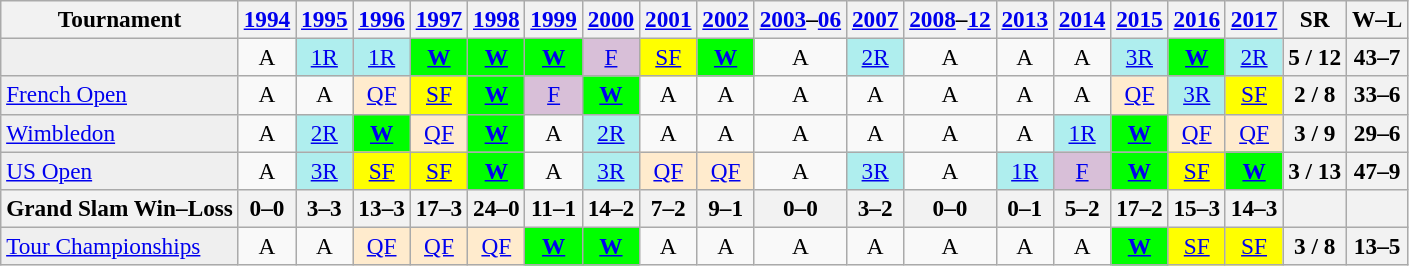<table class=wikitable style=text-align:center;font-size:97%>
<tr>
<th>Tournament</th>
<th><a href='#'>1994</a></th>
<th><a href='#'>1995</a></th>
<th><a href='#'>1996</a></th>
<th><a href='#'>1997</a></th>
<th><a href='#'>1998</a></th>
<th><a href='#'>1999</a></th>
<th><a href='#'>2000</a></th>
<th><a href='#'>2001</a></th>
<th><a href='#'>2002</a></th>
<th><a href='#'>2003</a>–<a href='#'>06</a></th>
<th><a href='#'>2007</a></th>
<th><a href='#'>2008</a>–<a href='#'>12</a></th>
<th><a href='#'>2013</a></th>
<th><a href='#'>2014</a></th>
<th><a href='#'>2015</a></th>
<th><a href='#'>2016</a></th>
<th><a href='#'>2017</a></th>
<th>SR</th>
<th>W–L</th>
</tr>
<tr>
<td style="background:#efefef; text-align:left;"></td>
<td>A</td>
<td bgcolor=afeeee><a href='#'>1R</a></td>
<td bgcolor=afeeee><a href='#'>1R</a></td>
<td bgcolor=lime><strong><a href='#'>W</a></strong></td>
<td bgcolor=lime><strong><a href='#'>W</a></strong></td>
<td bgcolor=lime><strong><a href='#'>W</a></strong></td>
<td bgcolor=thistle><a href='#'>F</a></td>
<td bgcolor=yellow><a href='#'>SF</a></td>
<td bgcolor=lime><strong><a href='#'>W</a></strong></td>
<td>A</td>
<td bgcolor=afeeee><a href='#'>2R</a></td>
<td>A</td>
<td>A</td>
<td>A</td>
<td bgcolor=afeeee><a href='#'>3R</a></td>
<td bgcolor=lime><strong><a href='#'>W</a></strong></td>
<td bgcolor=afeeee><a href='#'>2R</a></td>
<th>5 / 12</th>
<th>43–7</th>
</tr>
<tr>
<td style="background:#efefef; text-align:left;"><a href='#'>French Open</a></td>
<td>A</td>
<td>A</td>
<td bgcolor=ffebcd><a href='#'>QF</a></td>
<td bgcolor=yellow><a href='#'>SF</a></td>
<td bgcolor=lime><strong><a href='#'>W</a></strong></td>
<td bgcolor=thistle><a href='#'>F</a></td>
<td bgcolor=lime><strong><a href='#'>W</a></strong></td>
<td>A</td>
<td>A</td>
<td>A</td>
<td>A</td>
<td>A</td>
<td>A</td>
<td>A</td>
<td bgcolor=ffebcd><a href='#'>QF</a></td>
<td bgcolor=afeeee><a href='#'>3R</a></td>
<td bgcolor=yellow><a href='#'>SF</a></td>
<th>2 / 8</th>
<th>33–6</th>
</tr>
<tr>
<td style="background:#efefef; text-align:left;"><a href='#'>Wimbledon</a></td>
<td>A</td>
<td bgcolor=afeeee><a href='#'>2R</a></td>
<td bgcolor=lime><strong><a href='#'>W</a></strong></td>
<td bgcolor=ffebcd><a href='#'>QF</a></td>
<td bgcolor=lime><strong><a href='#'>W</a></strong></td>
<td>A</td>
<td bgcolor=afeeee><a href='#'>2R</a></td>
<td>A</td>
<td>A</td>
<td>A</td>
<td>A</td>
<td>A</td>
<td>A</td>
<td bgcolor=afeeee><a href='#'>1R</a></td>
<td bgcolor=lime><strong><a href='#'>W</a></strong></td>
<td bgcolor=ffebcd><a href='#'>QF</a></td>
<td bgcolor=ffebcd><a href='#'>QF</a></td>
<th>3 / 9</th>
<th>29–6</th>
</tr>
<tr>
<td style="background:#efefef; text-align:left;"><a href='#'>US Open</a></td>
<td>A</td>
<td bgcolor=afeeee><a href='#'>3R</a></td>
<td bgcolor=yellow><a href='#'>SF</a></td>
<td bgcolor=yellow><a href='#'>SF</a></td>
<td bgcolor=lime><strong><a href='#'>W</a></strong></td>
<td>A</td>
<td bgcolor=afeeee><a href='#'>3R</a></td>
<td bgcolor=ffebcd><a href='#'>QF</a></td>
<td bgcolor=ffebcd><a href='#'>QF</a></td>
<td>A</td>
<td bgcolor=afeeee><a href='#'>3R</a></td>
<td>A</td>
<td bgcolor=afeeee><a href='#'>1R</a></td>
<td bgcolor=thistle><a href='#'>F</a></td>
<td bgcolor=lime><strong><a href='#'>W</a></strong></td>
<td bgcolor=yellow><a href='#'>SF</a></td>
<td bgcolor=lime><strong><a href='#'>W</a></strong></td>
<th>3 / 13</th>
<th>47–9</th>
</tr>
<tr>
<th style=text-align:left>Grand Slam Win–Loss</th>
<th>0–0</th>
<th>3–3</th>
<th>13–3</th>
<th>17–3</th>
<th>24–0</th>
<th>11–1</th>
<th>14–2</th>
<th>7–2</th>
<th>9–1</th>
<th>0–0</th>
<th>3–2</th>
<th>0–0</th>
<th>0–1</th>
<th>5–2</th>
<th>17–2</th>
<th>15–3</th>
<th>14–3</th>
<th></th>
<th></th>
</tr>
<tr>
<td style="background:#efefef; text-align:left;"><a href='#'>Tour Championships</a></td>
<td>A</td>
<td>A</td>
<td bgcolor=ffebcd><a href='#'>QF</a></td>
<td bgcolor=ffebcd><a href='#'>QF</a></td>
<td bgcolor=ffebcd><a href='#'>QF</a></td>
<td bgcolor=lime><strong><a href='#'>W</a></strong></td>
<td bgcolor=lime><strong><a href='#'>W</a></strong></td>
<td>A</td>
<td>A</td>
<td>A</td>
<td>A</td>
<td>A</td>
<td>A</td>
<td>A</td>
<td bgcolor=lime><strong><a href='#'>W</a></strong></td>
<td bgcolor=yellow><a href='#'>SF</a></td>
<td bgcolor=yellow><a href='#'>SF</a></td>
<th>3 / 8</th>
<th>13–5</th>
</tr>
</table>
